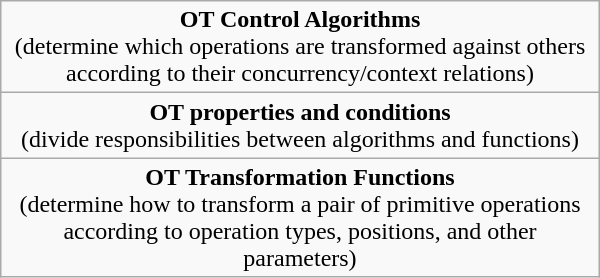<table class="wikitable floatright" style="text-align:center;" width="400">
<tr>
<td><strong>OT Control Algorithms</strong><br>(determine which operations are transformed against others according to their concurrency/context relations)</td>
</tr>
<tr>
<td><strong>OT properties and conditions</strong><br>(divide responsibilities between algorithms and functions)</td>
</tr>
<tr>
<td><strong>OT Transformation Functions</strong><br>(determine how to transform a pair of primitive operations according to operation types, positions, and other parameters)</td>
</tr>
</table>
